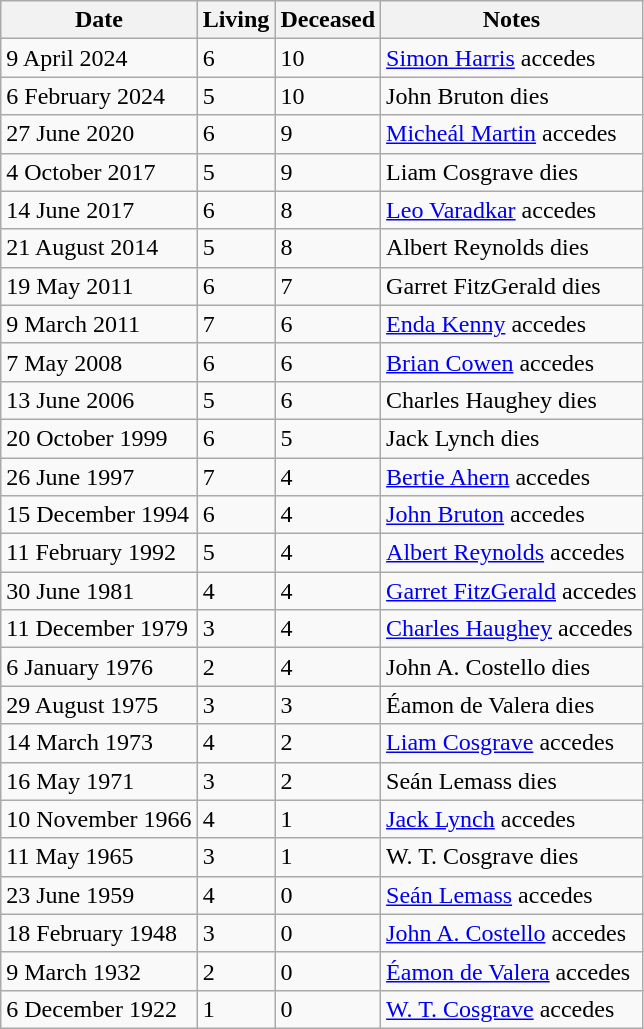<table class="wikitable">
<tr>
<th>Date</th>
<th>Living</th>
<th>Deceased</th>
<th>Notes</th>
</tr>
<tr>
<td>9 April 2024</td>
<td>6</td>
<td>10</td>
<td><a href='#'>Simon Harris</a> accedes</td>
</tr>
<tr>
<td>6 February 2024</td>
<td>5</td>
<td>10</td>
<td>John Bruton dies</td>
</tr>
<tr>
<td>27 June 2020</td>
<td>6</td>
<td>9</td>
<td><a href='#'>Micheál Martin</a> accedes</td>
</tr>
<tr>
<td>4 October 2017</td>
<td>5</td>
<td>9</td>
<td>Liam Cosgrave dies</td>
</tr>
<tr>
<td>14 June 2017</td>
<td>6</td>
<td>8</td>
<td><a href='#'>Leo Varadkar</a> accedes</td>
</tr>
<tr>
<td>21 August 2014</td>
<td>5</td>
<td>8</td>
<td>Albert Reynolds dies</td>
</tr>
<tr>
<td>19 May 2011</td>
<td>6</td>
<td>7</td>
<td>Garret FitzGerald dies</td>
</tr>
<tr>
<td>9 March 2011</td>
<td>7</td>
<td>6</td>
<td><a href='#'>Enda Kenny</a> accedes</td>
</tr>
<tr>
<td>7 May 2008</td>
<td>6</td>
<td>6</td>
<td><a href='#'>Brian Cowen</a> accedes</td>
</tr>
<tr>
<td>13 June 2006</td>
<td>5</td>
<td>6</td>
<td>Charles Haughey dies</td>
</tr>
<tr>
<td>20 October 1999</td>
<td>6</td>
<td>5</td>
<td>Jack Lynch dies</td>
</tr>
<tr>
<td>26 June 1997</td>
<td>7</td>
<td>4</td>
<td><a href='#'>Bertie Ahern</a> accedes</td>
</tr>
<tr>
<td>15 December 1994</td>
<td>6</td>
<td>4</td>
<td><a href='#'>John Bruton</a> accedes</td>
</tr>
<tr>
<td>11 February 1992</td>
<td>5</td>
<td>4</td>
<td><a href='#'>Albert Reynolds</a> accedes</td>
</tr>
<tr>
<td>30 June 1981</td>
<td>4</td>
<td>4</td>
<td><a href='#'>Garret FitzGerald</a> accedes</td>
</tr>
<tr>
<td>11 December 1979</td>
<td>3</td>
<td>4</td>
<td><a href='#'>Charles Haughey</a> accedes</td>
</tr>
<tr>
<td>6 January 1976</td>
<td>2</td>
<td>4</td>
<td>John A. Costello dies</td>
</tr>
<tr>
<td>29 August 1975</td>
<td>3</td>
<td>3</td>
<td>Éamon de Valera dies</td>
</tr>
<tr>
<td>14 March 1973</td>
<td>4</td>
<td>2</td>
<td><a href='#'>Liam Cosgrave</a> accedes</td>
</tr>
<tr>
<td>16 May 1971</td>
<td>3</td>
<td>2</td>
<td>Seán Lemass dies</td>
</tr>
<tr>
<td>10 November 1966</td>
<td>4</td>
<td>1</td>
<td><a href='#'>Jack Lynch</a> accedes</td>
</tr>
<tr>
<td>11 May 1965</td>
<td>3</td>
<td>1</td>
<td>W. T. Cosgrave dies</td>
</tr>
<tr>
<td>23 June 1959</td>
<td>4</td>
<td>0</td>
<td><a href='#'>Seán Lemass</a> accedes</td>
</tr>
<tr>
<td>18 February 1948</td>
<td>3</td>
<td>0</td>
<td><a href='#'>John A. Costello</a> accedes</td>
</tr>
<tr>
<td>9 March 1932</td>
<td>2</td>
<td>0</td>
<td><a href='#'>Éamon de Valera</a> accedes</td>
</tr>
<tr>
<td>6 December 1922</td>
<td>1</td>
<td>0</td>
<td><a href='#'>W. T. Cosgrave</a> accedes</td>
</tr>
</table>
